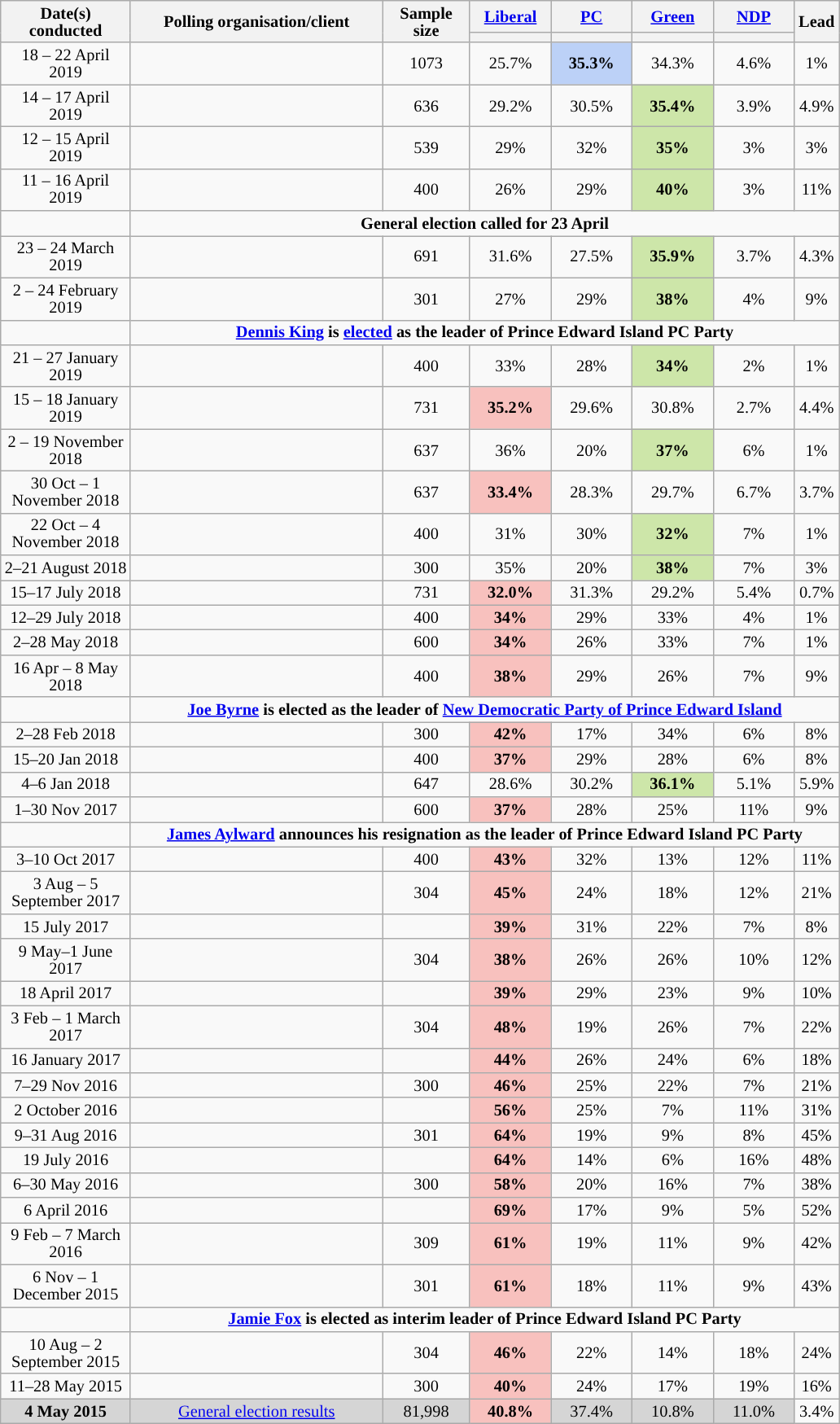<table class="wikitable collapsible sortable" style="text-align:center;font-size:85%;line-height:14px">
<tr>
<th style="width:100px;" rowspan="2">Date(s)<br>conducted</th>
<th style="width:200px;" rowspan="2">Polling organisation/client</th>
<th style="width:65px;" rowspan="2">Sample size</th>
<th style="width:60px;" class="unsortable"><a href='#'>Liberal</a></th>
<th style="width:60px;" class="unsortable"><a href='#'>PC</a></th>
<th style="width:60px;" class="unsortable"><a href='#'>Green</a></th>
<th style="width:60px;" class="unsortable"><a href='#'>NDP</a></th>
<th class="unsortable" style="width:30px;" rowspan="2">Lead</th>
</tr>
<tr>
<th style="background:"></th>
<th style="background:"></th>
<th style="background:"></th>
<th style="background:"></th>
</tr>
<tr>
<td data-sort-value="2019-04-22">18 – 22 April 2019</td>
<td></td>
<td>1073</td>
<td>25.7%</td>
<td style="background:#BCD1F7"><strong>35.3%</strong></td>
<td>34.3%</td>
<td>4.6%</td>
<td style="background:">1%</td>
</tr>
<tr>
<td data-sort-value="2019-04-14">14 – 17 April 2019</td>
<td></td>
<td>636</td>
<td>29.2%</td>
<td>30.5%</td>
<td style="background:#CDE6A9"><strong>35.4%</strong></td>
<td>3.9%</td>
<td style="background:">4.9%</td>
</tr>
<tr>
<td data-sort-value="2019-04-12">12 – 15 April 2019</td>
<td></td>
<td>539</td>
<td>29%</td>
<td>32%</td>
<td style="background:#CDE6A9"><strong>35%</strong></td>
<td>3%</td>
<td style="background:">3%</td>
</tr>
<tr>
<td data-sort-value="2019-04-11">11 – 16 April 2019</td>
<td></td>
<td>400</td>
<td>26%</td>
<td>29%</td>
<td style="background:#CDE6A9"><strong>40%</strong></td>
<td>3%</td>
<td style="background:">11%</td>
</tr>
<tr>
<td></td>
<td colspan="7"><strong>General election called for 23 April</strong></td>
</tr>
<tr>
<td data-sort-value="2019-03-23">23 – 24 March 2019</td>
<td></td>
<td>691</td>
<td>31.6%</td>
<td>27.5%</td>
<td style="background:#CDE6A9"><strong>35.9%</strong></td>
<td>3.7%</td>
<td style="background:">4.3%</td>
</tr>
<tr>
<td data-sort-value="2019-02-02">2 – 24 February 2019</td>
<td> </td>
<td>301</td>
<td>27%</td>
<td>29%</td>
<td style="background:#CDE6A9"><strong>38%</strong></td>
<td>4%</td>
<td style="background:">9%</td>
</tr>
<tr>
<td></td>
<td colspan="7"><strong><a href='#'>Dennis King</a> is <a href='#'>elected</a> as the leader of Prince Edward Island PC Party</strong></td>
</tr>
<tr>
<td data-sort-value="2019-01-21">21 – 27 January 2019</td>
<td></td>
<td>400</td>
<td>33%</td>
<td>28%</td>
<td style="background:#CDE6A9"><strong>34%</strong></td>
<td>2%</td>
<td style="background:">1%</td>
</tr>
<tr>
<td data-sort-value="2019-01-15">15 – 18 January 2019</td>
<td></td>
<td>731</td>
<td style="background:#F8C1BE"><strong>35.2%</strong></td>
<td>29.6%</td>
<td>30.8%</td>
<td>2.7%</td>
<td style="background:">4.4%</td>
</tr>
<tr>
<td data-sort-value="2018-11-02">2 – 19 November 2018</td>
<td> </td>
<td>637</td>
<td>36%</td>
<td>20%</td>
<td style="background:#CDE6A9"><strong>37%</strong></td>
<td>6%</td>
<td style="background:">1%</td>
</tr>
<tr>
<td data-sort-value="2018-10-30">30 Oct – 1 November 2018</td>
<td></td>
<td>637</td>
<td style="background:#F8C1BE"><strong>33.4%</strong></td>
<td>28.3%</td>
<td>29.7%</td>
<td>6.7%</td>
<td style="background:">3.7%</td>
</tr>
<tr>
<td data-sort-value="2018-10-22">22 Oct – 4 November 2018</td>
<td></td>
<td>400</td>
<td>31%</td>
<td>30%</td>
<td style="background:#CDE6A9"><strong>32%</strong></td>
<td>7%</td>
<td style="background:">1%</td>
</tr>
<tr>
<td data-sort-value="2018-08-02">2–21 August 2018</td>
<td> </td>
<td>300</td>
<td>35%</td>
<td>20%</td>
<td style="background:#CDE6A9"><strong>38%</strong></td>
<td>7%</td>
<td style="background:">3%</td>
</tr>
<tr>
<td data-sort-value="2018-07-15">15–17 July 2018</td>
<td></td>
<td>731</td>
<td style="background:#F8C1BE"><strong>32.0%</strong></td>
<td>31.3%</td>
<td>29.2%</td>
<td>5.4%</td>
<td style="background:">0.7%</td>
</tr>
<tr>
<td data-sort-value="2018-07-12">12–29 July 2018</td>
<td></td>
<td>400</td>
<td style="background:#F8C1BE"><strong>34%</strong></td>
<td>29%</td>
<td>33%</td>
<td>4%</td>
<td style="background:">1%</td>
</tr>
<tr>
<td data-sort-value="2018-05-02">2–28 May 2018</td>
<td></td>
<td>600</td>
<td style="background:#F8C1BE"><strong>34%</strong></td>
<td>26%</td>
<td>33%</td>
<td>7%</td>
<td style="background:">1%</td>
</tr>
<tr>
<td data-sort-value="2018-04-16">16 Apr – 8 May 2018</td>
<td></td>
<td>400</td>
<td style="background:#F8C1BE"><strong>38%</strong></td>
<td>29%</td>
<td>26%</td>
<td>7%</td>
<td style="background:">9%</td>
</tr>
<tr>
<td></td>
<td colspan="7"><strong><a href='#'>Joe Byrne</a> is elected as the leader of <a href='#'>New Democratic Party of Prince Edward Island</a></strong></td>
</tr>
<tr>
<td data-sort-value="2018-02-02">2–28 Feb 2018</td>
<td> </td>
<td>300</td>
<td style="background:#F8C1BE"><strong>42%</strong></td>
<td>17%</td>
<td>34%</td>
<td>6%</td>
<td style="background:">8%</td>
</tr>
<tr>
<td data-sort-value="2018-01-15">15–20 Jan 2018</td>
<td></td>
<td>400</td>
<td style="background:#F8C1BE"><strong>37%</strong></td>
<td>29%</td>
<td>28%</td>
<td>6%</td>
<td style="background:">8%</td>
</tr>
<tr>
<td data-sort-value="2018-01-04">4–6 Jan 2018</td>
<td></td>
<td>647</td>
<td>28.6%</td>
<td>30.2%</td>
<td style="background:#CDE6A9"><strong>36.1%</strong></td>
<td>5.1%</td>
<td style="background:">5.9%</td>
</tr>
<tr>
<td data-sort-value="2017-11-01">1–30 Nov 2017</td>
<td> </td>
<td>600</td>
<td style="background:#F8C1BE"><strong>37%</strong></td>
<td>28%</td>
<td>25%</td>
<td>11%</td>
<td style="background:">9%</td>
</tr>
<tr>
<td></td>
<td colspan="7"><strong><a href='#'>James Aylward</a> announces his resignation as the leader of Prince Edward Island PC Party</strong></td>
</tr>
<tr>
<td data-sort-value="2017-10-03">3–10 Oct 2017</td>
<td></td>
<td>400</td>
<td style="background:#F8C1BE"><strong>43%</strong></td>
<td>32%</td>
<td>13%</td>
<td>12%</td>
<td style="background:">11%</td>
</tr>
<tr>
<td data-sort-value="2017-08-03">3 Aug – 5 September 2017</td>
<td> </td>
<td>304</td>
<td style="background:#F8C1BE"><strong>45%</strong></td>
<td>24%</td>
<td>18%</td>
<td>12%</td>
<td style="background:">21%</td>
</tr>
<tr>
<td data-sort-value="2017-07-15">15 July 2017</td>
<td></td>
<td></td>
<td style="background:#F8C1BE"><strong>39%</strong></td>
<td>31%</td>
<td>22%</td>
<td>7%</td>
<td style="background:">8%</td>
</tr>
<tr>
<td data-sort-value="2017-05-09">9 May–1 June 2017</td>
<td> </td>
<td>304</td>
<td style="background:#F8C1BE"><strong>38%</strong></td>
<td>26%</td>
<td>26%</td>
<td>10%</td>
<td style="background:">12%</td>
</tr>
<tr>
<td data-sort-value="2017-04-18">18 April 2017</td>
<td></td>
<td></td>
<td style="background:#F8C1BE"><strong>39%</strong></td>
<td>29%</td>
<td>23%</td>
<td>9%</td>
<td style="background:">10%</td>
</tr>
<tr>
<td data-sort-value="2017-02-03">3 Feb – 1 March 2017</td>
<td> </td>
<td>304</td>
<td style="background:#F8C1BE"><strong>48%</strong></td>
<td>19%</td>
<td>26%</td>
<td>7%</td>
<td style="background:">22%</td>
</tr>
<tr>
<td data-sort-value="2017-01-16">16 January 2017</td>
<td></td>
<td></td>
<td style="background:#F8C1BE"><strong>44%</strong></td>
<td>26%</td>
<td>24%</td>
<td>6%</td>
<td style="background:">18%</td>
</tr>
<tr>
<td data-sort-value="2016-11-07">7–29 Nov 2016</td>
<td> </td>
<td>300</td>
<td style="background:#F8C1BE"><strong>46%</strong></td>
<td>25%</td>
<td>22%</td>
<td>7%</td>
<td style="background:">21%</td>
</tr>
<tr>
<td data-sort-value="2016-10-02">2 October 2016</td>
<td></td>
<td></td>
<td style="background:#F8C1BE"><strong>56%</strong></td>
<td>25%</td>
<td>7%</td>
<td>11%</td>
<td style="background:">31%</td>
</tr>
<tr>
<td data-sort-value="2016-08-09">9–31 Aug 2016</td>
<td> </td>
<td>301</td>
<td style="background:#F8C1BE"><strong>64%</strong></td>
<td>19%</td>
<td>9%</td>
<td>8%</td>
<td style="background:">45%</td>
</tr>
<tr>
<td data-sort-value="2016-07-19">19 July 2016</td>
<td></td>
<td></td>
<td style="background:#F8C1BE"><strong>64%</strong></td>
<td>14%</td>
<td>6%</td>
<td>16%</td>
<td style="background:">48%</td>
</tr>
<tr>
<td data-sort-value="2016-05-06">6–30 May 2016</td>
<td> </td>
<td>300</td>
<td style="background:#F8C1BE"><strong>58%</strong></td>
<td>20%</td>
<td>16%</td>
<td>7%</td>
<td style="background:">38%</td>
</tr>
<tr>
<td data-sort-value="2016-04-06">6 April 2016</td>
<td></td>
<td></td>
<td style="background:#F8C1BE"><strong>69%</strong></td>
<td>17%</td>
<td>9%</td>
<td>5%</td>
<td style="background:">52%</td>
</tr>
<tr>
<td data-sort-value="2016-02-09">9 Feb – 7 March 2016</td>
<td> </td>
<td>309</td>
<td style="background:#F8C1BE"><strong>61%</strong></td>
<td>19%</td>
<td>11%</td>
<td>9%</td>
<td style="background:">42%</td>
</tr>
<tr>
<td data-sort-value="2015-11-06">6 Nov – 1 December 2015</td>
<td> </td>
<td>301</td>
<td style="background:#F8C1BE"><strong>61%</strong></td>
<td>18%</td>
<td>11%</td>
<td>9%</td>
<td style="background:">43%</td>
</tr>
<tr>
<td></td>
<td colspan="7"><strong><a href='#'>Jamie Fox</a> is elected as interim leader of Prince Edward Island PC Party</strong></td>
</tr>
<tr>
<td data-sort-value="2015-08-10">10 Aug – 2 September 2015</td>
<td> </td>
<td>304</td>
<td style="background:#F8C1BE"><strong>46%</strong></td>
<td>22%</td>
<td>14%</td>
<td>18%</td>
<td style="background:">24%</td>
</tr>
<tr>
<td data-sort-value="2015-05-11">11–28 May 2015</td>
<td> </td>
<td>300</td>
<td style="background:#F8C1BE"><strong>40%</strong></td>
<td>24%</td>
<td>17%</td>
<td>19%</td>
<td style="background:">16%</td>
</tr>
<tr>
<td data-sort-value="2015-05-04" style="background:#D5D5D5"><strong>4 May 2015</strong></td>
<td style="background:#D5D5D5"><a href='#'>General election results</a></td>
<td style="background:#D5D5D5">81,998</td>
<td style="background:#F8C1BE"><strong>40.8%</strong></td>
<td style="background:#D5D5D5">37.4%</td>
<td style="background:#D5D5D5">10.8%</td>
<td style="background:#D5D5D5">11.0%</td>
<td style="background:">3.4%</td>
</tr>
</table>
